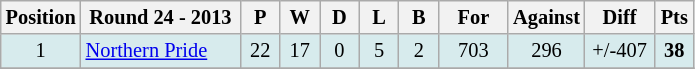<table class="wikitable" style="text-align:center; font-size:85%;">
<tr>
<th width=40 abbr="Position">Position</th>
<th width=100>Round 24 - 2013</th>
<th width=20 abbr="Played">P</th>
<th width=20 abbr="Won">W</th>
<th width=20 abbr="Drawn">D</th>
<th width=20 abbr="Lost">L</th>
<th width=20 abbr="Bye">B</th>
<th width=40 abbr="Points for">For</th>
<th width=40 abbr="Points against">Against</th>
<th width=40 abbr="Points difference">Diff</th>
<th width=20 abbr="Points">Pts</th>
</tr>
<tr style="background: #d7ebed;">
<td>1</td>
<td style="text-align:left;"> <a href='#'>Northern Pride</a></td>
<td>22</td>
<td>17</td>
<td>0</td>
<td>5</td>
<td>2</td>
<td>703</td>
<td>296</td>
<td>+/-407</td>
<td><strong>38</strong></td>
</tr>
<tr>
</tr>
</table>
